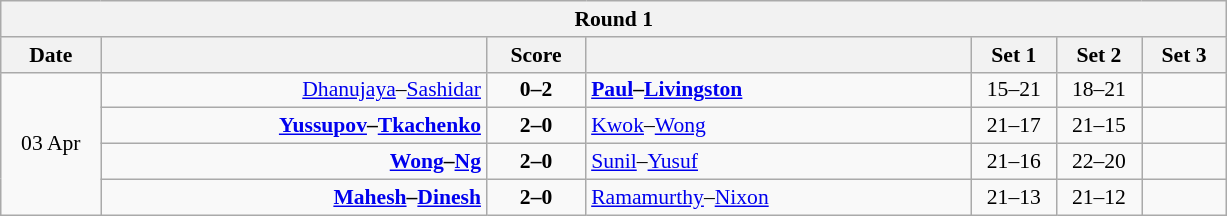<table class="wikitable" style="text-align: center; font-size:90% ">
<tr>
<th colspan=7>Round 1</th>
</tr>
<tr>
<th width="60">Date</th>
<th align="right" width="250"></th>
<th width="60">Score</th>
<th align="left" width="250"></th>
<th width="50">Set 1</th>
<th width="50">Set 2</th>
<th width="50">Set 3</th>
</tr>
<tr>
<td rowspan=4>03 Apr</td>
<td align=right><a href='#'>Dhanujaya</a>–<a href='#'>Sashidar</a> </td>
<td align=center><strong>0–2</strong></td>
<td align=left><strong> <a href='#'>Paul</a>–<a href='#'>Livingston</a></strong></td>
<td>15–21</td>
<td>18–21</td>
<td></td>
</tr>
<tr>
<td align=right><strong><a href='#'>Yussupov</a>–<a href='#'>Tkachenko</a> </strong></td>
<td align=center><strong>2–0</strong></td>
<td align=left> <a href='#'>Kwok</a>–<a href='#'>Wong</a></td>
<td>21–17</td>
<td>21–15</td>
<td></td>
</tr>
<tr>
<td align=right><strong><a href='#'>Wong</a>–<a href='#'>Ng</a> </strong></td>
<td align=center><strong>2–0</strong></td>
<td align=left> <a href='#'>Sunil</a>–<a href='#'>Yusuf</a></td>
<td>21–16</td>
<td>22–20</td>
<td></td>
</tr>
<tr>
<td align=right><strong><a href='#'>Mahesh</a>–<a href='#'>Dinesh</a> </strong></td>
<td align=center><strong>2–0</strong></td>
<td align=left> <a href='#'>Ramamurthy</a>–<a href='#'>Nixon</a></td>
<td>21–13</td>
<td>21–12</td>
<td></td>
</tr>
</table>
